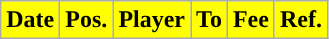<table class="wikitable plainrowheaders sortable">
<tr>
<th style="background:yellow;">Date</th>
<th style="background:yellow;">Pos.</th>
<th style="background:yellow;">Player</th>
<th style="background:yellow;">To</th>
<th style="background:yellow;">Fee</th>
<th style="background:yellow;">Ref.</th>
</tr>
</table>
